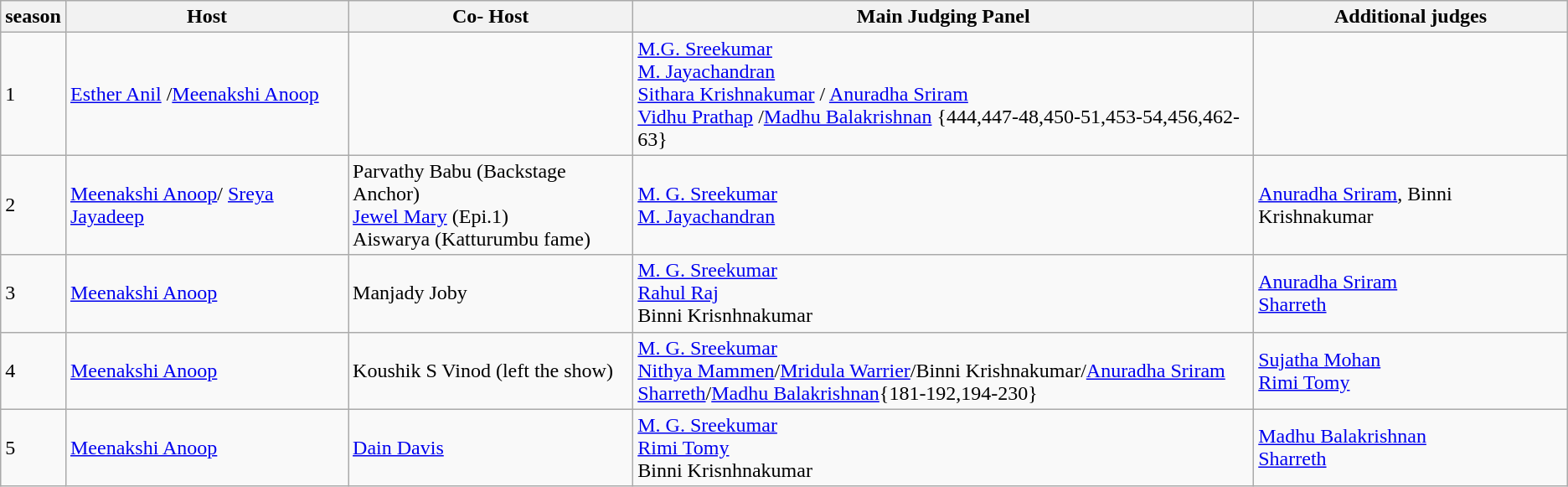<table class="wikitable">
<tr>
<th>season</th>
<th>Host</th>
<th>Co- Host</th>
<th>Main Judging Panel</th>
<th>Additional judges</th>
</tr>
<tr>
<td>1</td>
<td><a href='#'>Esther Anil</a> /<a href='#'>Meenakshi Anoop</a></td>
<td></td>
<td><a href='#'>M.G. Sreekumar</a> <br><a href='#'>M. Jayachandran</a><br><a href='#'>Sithara Krishnakumar</a> / <a href='#'>Anuradha Sriram</a><br><a href='#'>Vidhu Prathap</a> /<a href='#'>Madhu Balakrishnan</a> {444,447-48,450-51,453-54,456,462-63}</td>
<td></td>
</tr>
<tr>
<td>2</td>
<td><a href='#'>Meenakshi Anoop</a>/ <a href='#'>Sreya Jayadeep</a></td>
<td>Parvathy Babu (Backstage Anchor)<br><a href='#'>Jewel Mary</a> (Epi.1)<br>Aiswarya (Katturumbu fame)</td>
<td><a href='#'>M. G. Sreekumar</a><br><a href='#'>M. Jayachandran</a></td>
<td><a href='#'>Anuradha Sriram</a>, Binni Krishnakumar</td>
</tr>
<tr>
<td>3</td>
<td><a href='#'>Meenakshi Anoop</a></td>
<td>Manjady Joby</td>
<td><a href='#'>M. G. Sreekumar</a><br><a href='#'>Rahul Raj</a><br>Binni Krisnhnakumar</td>
<td><a href='#'>Anuradha Sriram</a><br><a href='#'>Sharreth</a></td>
</tr>
<tr>
<td>4</td>
<td><a href='#'>Meenakshi Anoop</a></td>
<td>Koushik S Vinod (left the show)</td>
<td><a href='#'>M. G. Sreekumar</a><br><a href='#'>Nithya Mammen</a>/<a href='#'>Mridula Warrier</a>/Binni Krishnakumar/<a href='#'>Anuradha Sriram</a><br><a href='#'>Sharreth</a>/<a href='#'>Madhu Balakrishnan</a>{181-192,194-230}</td>
<td><a href='#'>Sujatha Mohan</a><br><a href='#'>Rimi Tomy</a></td>
</tr>
<tr>
<td>5</td>
<td><a href='#'>Meenakshi Anoop</a></td>
<td><a href='#'>Dain Davis</a></td>
<td><a href='#'>M. G. Sreekumar</a><br><a href='#'>Rimi Tomy</a><br>Binni Krisnhnakumar</td>
<td><a href='#'>Madhu Balakrishnan</a><br><a href='#'>Sharreth</a></td>
</tr>
</table>
